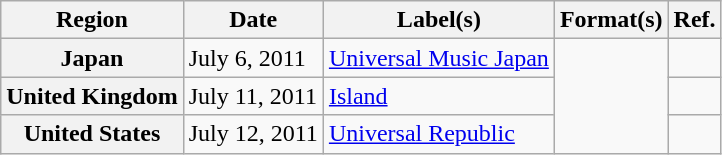<table class="wikitable sortable plainrowheaders">
<tr>
<th scope="col">Region</th>
<th scope="col">Date</th>
<th scope="col">Label(s)</th>
<th scope="col">Format(s)</th>
<th scope="col">Ref.</th>
</tr>
<tr>
<th scope="row">Japan</th>
<td>July 6, 2011</td>
<td><a href='#'>Universal Music Japan</a></td>
<td rowspan="3"></td>
<td></td>
</tr>
<tr>
<th scope="row">United Kingdom</th>
<td>July 11, 2011</td>
<td><a href='#'>Island</a></td>
<td></td>
</tr>
<tr>
<th scope="row">United States</th>
<td>July 12, 2011</td>
<td><a href='#'>Universal Republic</a></td>
<td></td>
</tr>
</table>
